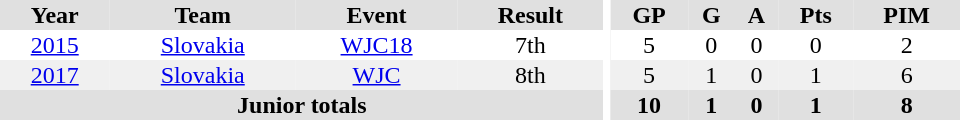<table border="0" cellpadding="1" cellspacing="0" ID="Table3" style="text-align:center; width:40em">
<tr ALIGN="center" bgcolor="#e0e0e0">
<th>Year</th>
<th>Team</th>
<th>Event</th>
<th>Result</th>
<th rowspan="99" bgcolor="#ffffff"></th>
<th>GP</th>
<th>G</th>
<th>A</th>
<th>Pts</th>
<th>PIM</th>
</tr>
<tr>
<td><a href='#'>2015</a></td>
<td><a href='#'>Slovakia</a></td>
<td><a href='#'>WJC18</a></td>
<td>7th</td>
<td>5</td>
<td>0</td>
<td>0</td>
<td>0</td>
<td>2</td>
</tr>
<tr bgcolor="#f0f0f0">
<td><a href='#'>2017</a></td>
<td><a href='#'>Slovakia</a></td>
<td><a href='#'>WJC</a></td>
<td>8th</td>
<td>5</td>
<td>1</td>
<td>0</td>
<td>1</td>
<td>6</td>
</tr>
<tr bgcolor="#e0e0e0">
<th colspan="4">Junior totals</th>
<th>10</th>
<th>1</th>
<th>0</th>
<th>1</th>
<th>8</th>
</tr>
</table>
